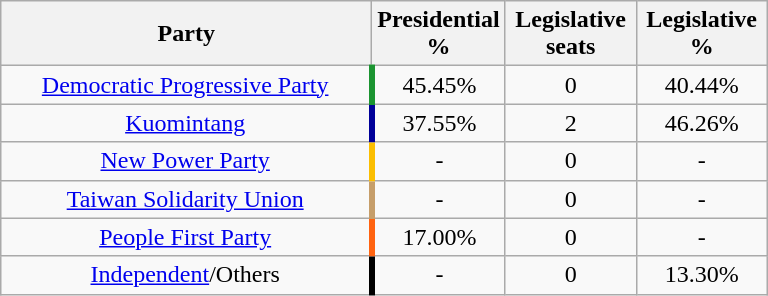<table class="wikitable" style="text-align:center">
<tr>
<th width=240>Party</th>
<th width=80>Presidential %</th>
<th width=80>Legislative seats</th>
<th width=80>Legislative %</th>
</tr>
<tr>
<td align=center style="border-right:4px solid #1B9431;" align="center"><a href='#'>Democratic Progressive Party</a></td>
<td>45.45%</td>
<td>0</td>
<td>40.44%</td>
</tr>
<tr>
<td align=center style="border-right:4px solid #000099;" align="center"><a href='#'>Kuomintang</a></td>
<td>37.55%</td>
<td>2</td>
<td>46.26%</td>
</tr>
<tr>
<td align=center style="border-right:4px solid #FBBE01;" align="center"><a href='#'>New Power Party</a></td>
<td>-</td>
<td>0</td>
<td>-</td>
</tr>
<tr>
<td align=center style="border-right:4px solid #C69E6A;" align="center"><a href='#'>Taiwan Solidarity Union</a></td>
<td>-</td>
<td>0</td>
<td>-</td>
</tr>
<tr>
<td align=center style="border-right:4px solid #FF6310;" align="center"><a href='#'>People First Party</a></td>
<td>17.00%</td>
<td>0</td>
<td>-</td>
</tr>
<tr>
<td align=center style="border-right:4px solid #000000;" align="center"><a href='#'>Independent</a>/Others</td>
<td>-</td>
<td>0</td>
<td>13.30%</td>
</tr>
</table>
